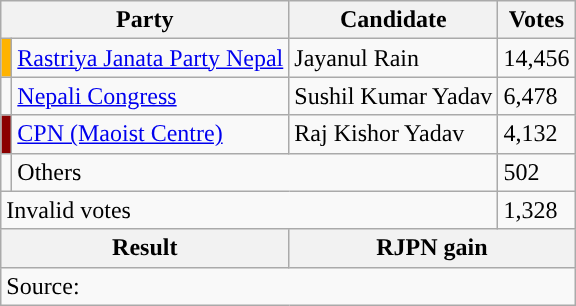<table class="wikitable">
<tr>
<th colspan="2">Party</th>
<th>Candidate</th>
<th>Votes</th>
</tr>
<tr>
<td style="background-color:#ffb300"></td>
<td><a href='#'>Rastriya Janata Party Nepal</a></td>
<td>Jayanul Rain</td>
<td>14,456</td>
</tr>
<tr>
<td style="background-color:"></td>
<td><a href='#'>Nepali Congress</a></td>
<td>Sushil Kumar Yadav</td>
<td>6,478</td>
</tr>
<tr>
<td style="background-color:darkred"></td>
<td><a href='#'>CPN (Maoist Centre)</a></td>
<td>Raj Kishor Yadav</td>
<td>4,132</td>
</tr>
<tr>
<td></td>
<td colspan="2">Others</td>
<td>502</td>
</tr>
<tr>
<td colspan="3">Invalid votes</td>
<td>1,328</td>
</tr>
<tr>
<th colspan="2">Result</th>
<th colspan="2">RJPN gain</th>
</tr>
<tr>
<td colspan="4">Source: </td>
</tr>
</table>
